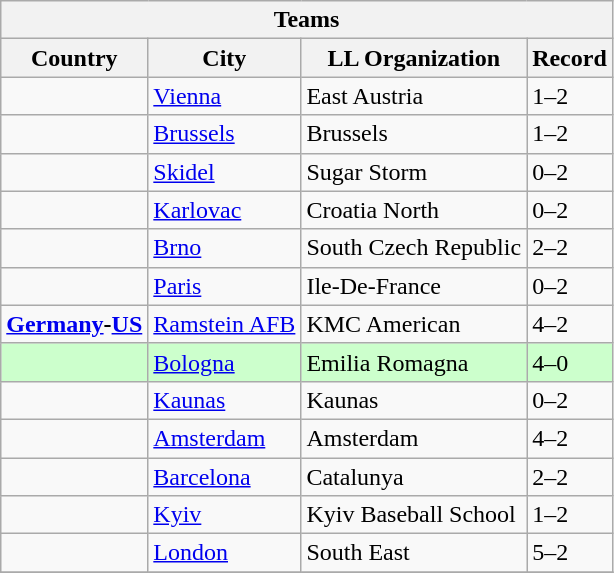<table class="wikitable">
<tr>
<th colspan="4">Teams</th>
</tr>
<tr>
<th>Country</th>
<th>City</th>
<th>LL Organization</th>
<th>Record</th>
</tr>
<tr>
<td><strong></strong></td>
<td><a href='#'>Vienna</a></td>
<td>East Austria</td>
<td>1–2</td>
</tr>
<tr>
<td><strong></strong></td>
<td><a href='#'>Brussels</a></td>
<td>Brussels</td>
<td>1–2</td>
</tr>
<tr>
<td><strong></strong></td>
<td><a href='#'>Skidel</a></td>
<td>Sugar Storm</td>
<td>0–2</td>
</tr>
<tr>
<td><strong></strong></td>
<td><a href='#'>Karlovac</a></td>
<td>Croatia North</td>
<td>0–2</td>
</tr>
<tr>
<td><strong></strong></td>
<td><a href='#'>Brno</a></td>
<td>South Czech Republic</td>
<td>2–2</td>
</tr>
<tr>
<td><strong></strong></td>
<td><a href='#'>Paris</a></td>
<td>Ile-De-France</td>
<td>0–2</td>
</tr>
<tr>
<td> <strong><a href='#'>Germany</a>-<a href='#'>US</a></strong></td>
<td><a href='#'>Ramstein AFB</a></td>
<td>KMC American</td>
<td>4–2</td>
</tr>
<tr bgcolor="ccffcc">
<td><strong></strong></td>
<td><a href='#'>Bologna</a></td>
<td>Emilia Romagna</td>
<td>4–0</td>
</tr>
<tr>
<td><strong></strong></td>
<td><a href='#'>Kaunas</a></td>
<td>Kaunas</td>
<td>0–2</td>
</tr>
<tr>
<td><strong></strong></td>
<td><a href='#'>Amsterdam</a></td>
<td>Amsterdam</td>
<td>4–2</td>
</tr>
<tr>
<td><strong></strong></td>
<td><a href='#'>Barcelona</a></td>
<td>Catalunya</td>
<td>2–2</td>
</tr>
<tr>
<td><strong></strong></td>
<td><a href='#'>Kyiv</a></td>
<td>Kyiv Baseball School</td>
<td>1–2</td>
</tr>
<tr>
<td><strong></strong></td>
<td><a href='#'>London</a></td>
<td>South East</td>
<td>5–2</td>
</tr>
<tr>
</tr>
</table>
